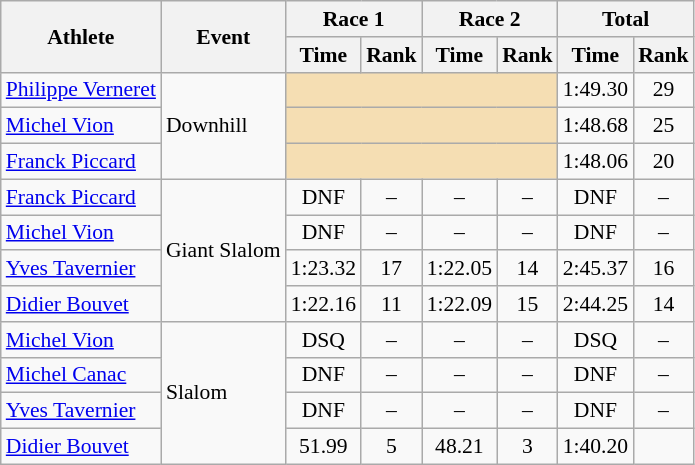<table class="wikitable" style="font-size:90%">
<tr>
<th rowspan="2">Athlete</th>
<th rowspan="2">Event</th>
<th colspan="2">Race 1</th>
<th colspan="2">Race 2</th>
<th colspan="2">Total</th>
</tr>
<tr>
<th>Time</th>
<th>Rank</th>
<th>Time</th>
<th>Rank</th>
<th>Time</th>
<th>Rank</th>
</tr>
<tr>
<td><a href='#'>Philippe Verneret</a></td>
<td rowspan="3">Downhill</td>
<td colspan="4" bgcolor="wheat"></td>
<td align="center">1:49.30</td>
<td align="center">29</td>
</tr>
<tr>
<td><a href='#'>Michel Vion</a></td>
<td colspan="4" bgcolor="wheat"></td>
<td align="center">1:48.68</td>
<td align="center">25</td>
</tr>
<tr>
<td><a href='#'>Franck Piccard</a></td>
<td colspan="4" bgcolor="wheat"></td>
<td align="center">1:48.06</td>
<td align="center">20</td>
</tr>
<tr>
<td><a href='#'>Franck Piccard</a></td>
<td rowspan="4">Giant Slalom</td>
<td align="center">DNF</td>
<td align="center">–</td>
<td align="center">–</td>
<td align="center">–</td>
<td align="center">DNF</td>
<td align="center">–</td>
</tr>
<tr>
<td><a href='#'>Michel Vion</a></td>
<td align="center">DNF</td>
<td align="center">–</td>
<td align="center">–</td>
<td align="center">–</td>
<td align="center">DNF</td>
<td align="center">–</td>
</tr>
<tr>
<td><a href='#'>Yves Tavernier</a></td>
<td align="center">1:23.32</td>
<td align="center">17</td>
<td align="center">1:22.05</td>
<td align="center">14</td>
<td align="center">2:45.37</td>
<td align="center">16</td>
</tr>
<tr>
<td><a href='#'>Didier Bouvet</a></td>
<td align="center">1:22.16</td>
<td align="center">11</td>
<td align="center">1:22.09</td>
<td align="center">15</td>
<td align="center">2:44.25</td>
<td align="center">14</td>
</tr>
<tr>
<td><a href='#'>Michel Vion</a></td>
<td rowspan="4">Slalom</td>
<td align="center">DSQ</td>
<td align="center">–</td>
<td align="center">–</td>
<td align="center">–</td>
<td align="center">DSQ</td>
<td align="center">–</td>
</tr>
<tr>
<td><a href='#'>Michel Canac</a></td>
<td align="center">DNF</td>
<td align="center">–</td>
<td align="center">–</td>
<td align="center">–</td>
<td align="center">DNF</td>
<td align="center">–</td>
</tr>
<tr>
<td><a href='#'>Yves Tavernier</a></td>
<td align="center">DNF</td>
<td align="center">–</td>
<td align="center">–</td>
<td align="center">–</td>
<td align="center">DNF</td>
<td align="center">–</td>
</tr>
<tr>
<td><a href='#'>Didier Bouvet</a></td>
<td align="center">51.99</td>
<td align="center">5</td>
<td align="center">48.21</td>
<td align="center">3</td>
<td align="center">1:40.20</td>
<td align="center"></td>
</tr>
</table>
